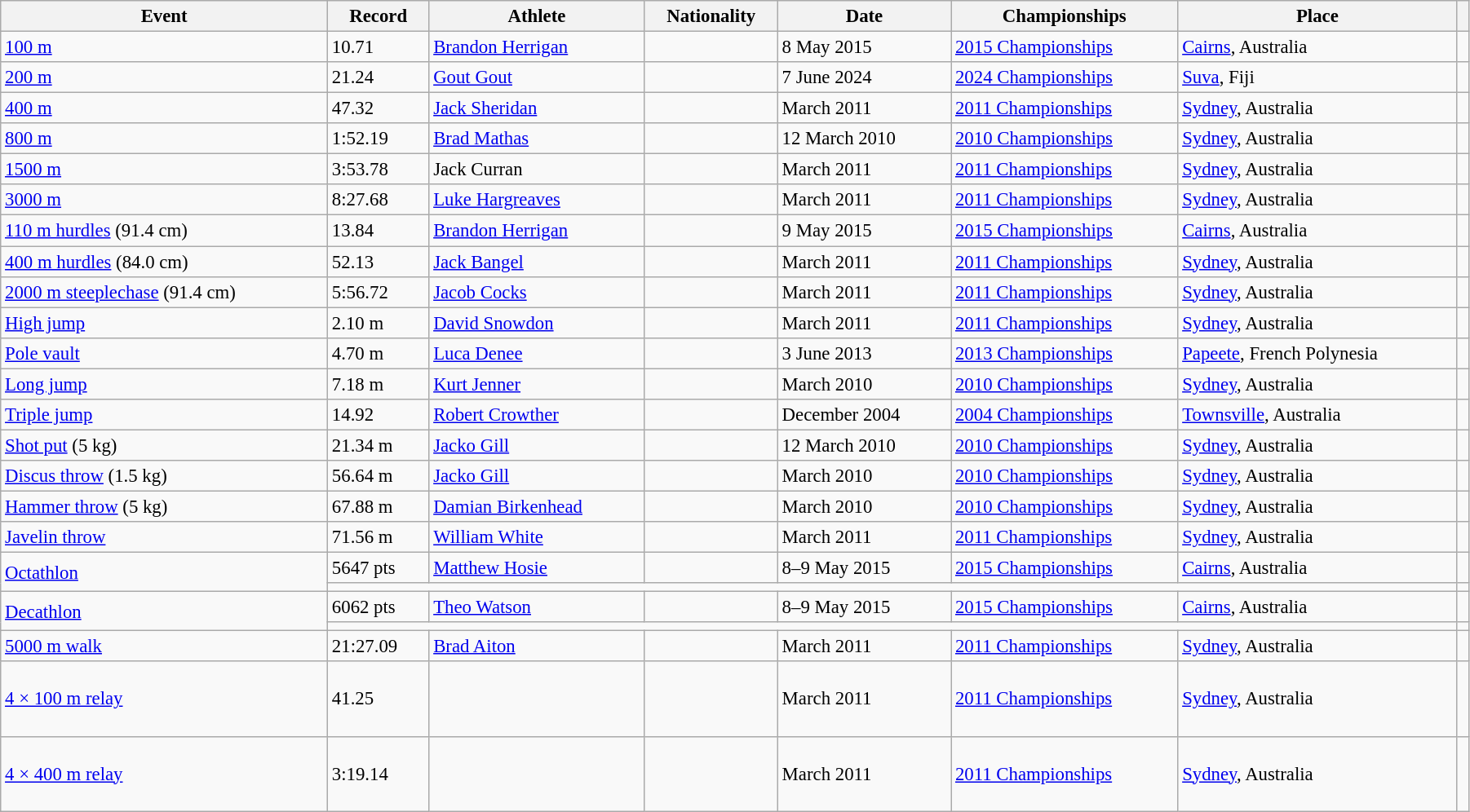<table class="wikitable" style="font-size:95%; width: 95%;">
<tr>
<th>Event</th>
<th>Record</th>
<th>Athlete</th>
<th>Nationality</th>
<th>Date</th>
<th>Championships</th>
<th>Place</th>
<th></th>
</tr>
<tr>
<td><a href='#'>100 m</a></td>
<td>10.71 </td>
<td><a href='#'>Brandon Herrigan</a></td>
<td></td>
<td>8 May 2015</td>
<td><a href='#'>2015 Championships</a></td>
<td><a href='#'>Cairns</a>, Australia</td>
<td></td>
</tr>
<tr>
<td><a href='#'>200 m</a></td>
<td>21.24 </td>
<td><a href='#'>Gout Gout</a></td>
<td></td>
<td>7 June 2024</td>
<td><a href='#'>2024 Championships</a></td>
<td><a href='#'>Suva</a>, Fiji</td>
<td></td>
</tr>
<tr>
<td><a href='#'>400 m</a></td>
<td>47.32</td>
<td><a href='#'>Jack Sheridan</a></td>
<td></td>
<td>March 2011</td>
<td><a href='#'>2011 Championships</a></td>
<td><a href='#'>Sydney</a>, Australia</td>
<td></td>
</tr>
<tr>
<td><a href='#'>800 m</a></td>
<td>1:52.19</td>
<td><a href='#'>Brad Mathas</a></td>
<td></td>
<td>12 March 2010</td>
<td><a href='#'>2010 Championships</a></td>
<td><a href='#'>Sydney</a>, Australia</td>
<td></td>
</tr>
<tr>
<td><a href='#'>1500 m</a></td>
<td>3:53.78</td>
<td>Jack Curran</td>
<td></td>
<td>March 2011</td>
<td><a href='#'>2011 Championships</a></td>
<td><a href='#'>Sydney</a>, Australia</td>
<td></td>
</tr>
<tr>
<td><a href='#'>3000 m</a></td>
<td>8:27.68</td>
<td><a href='#'>Luke Hargreaves</a></td>
<td></td>
<td>March 2011</td>
<td><a href='#'>2011 Championships</a></td>
<td><a href='#'>Sydney</a>, Australia</td>
<td></td>
</tr>
<tr>
<td><a href='#'>110 m hurdles</a> (91.4 cm)</td>
<td>13.84 </td>
<td><a href='#'>Brandon Herrigan</a></td>
<td></td>
<td>9 May 2015</td>
<td><a href='#'>2015 Championships</a></td>
<td><a href='#'>Cairns</a>, Australia</td>
<td></td>
</tr>
<tr>
<td><a href='#'>400 m hurdles</a> (84.0 cm)</td>
<td>52.13</td>
<td><a href='#'>Jack Bangel</a></td>
<td></td>
<td>March 2011</td>
<td><a href='#'>2011 Championships</a></td>
<td><a href='#'>Sydney</a>, Australia</td>
<td></td>
</tr>
<tr>
<td><a href='#'>2000 m steeplechase</a> (91.4 cm)</td>
<td>5:56.72</td>
<td><a href='#'>Jacob Cocks</a></td>
<td></td>
<td>March 2011</td>
<td><a href='#'>2011 Championships</a></td>
<td><a href='#'>Sydney</a>, Australia</td>
<td></td>
</tr>
<tr>
<td><a href='#'>High jump</a></td>
<td>2.10 m</td>
<td><a href='#'>David Snowdon</a></td>
<td></td>
<td>March 2011</td>
<td><a href='#'>2011 Championships</a></td>
<td><a href='#'>Sydney</a>, Australia</td>
<td></td>
</tr>
<tr>
<td><a href='#'>Pole vault</a></td>
<td>4.70 m</td>
<td><a href='#'>Luca Denee</a></td>
<td></td>
<td>3 June 2013</td>
<td><a href='#'>2013 Championships</a></td>
<td><a href='#'>Papeete</a>, French Polynesia</td>
<td></td>
</tr>
<tr>
<td><a href='#'>Long jump</a></td>
<td>7.18 m</td>
<td><a href='#'>Kurt Jenner</a></td>
<td></td>
<td>March 2010</td>
<td><a href='#'>2010 Championships</a></td>
<td><a href='#'>Sydney</a>, Australia</td>
<td></td>
</tr>
<tr>
<td><a href='#'>Triple jump</a></td>
<td>14.92 </td>
<td><a href='#'>Robert Crowther</a></td>
<td></td>
<td>December 2004</td>
<td><a href='#'>2004 Championships</a></td>
<td><a href='#'>Townsville</a>, Australia</td>
<td></td>
</tr>
<tr>
<td><a href='#'>Shot put</a> (5 kg)</td>
<td>21.34 m</td>
<td><a href='#'>Jacko Gill</a></td>
<td></td>
<td>12 March 2010</td>
<td><a href='#'>2010 Championships</a></td>
<td><a href='#'>Sydney</a>, Australia</td>
<td></td>
</tr>
<tr>
<td><a href='#'>Discus throw</a> (1.5 kg)</td>
<td>56.64 m</td>
<td><a href='#'>Jacko Gill</a></td>
<td></td>
<td>March 2010</td>
<td><a href='#'>2010 Championships</a></td>
<td><a href='#'>Sydney</a>, Australia</td>
<td></td>
</tr>
<tr>
<td><a href='#'>Hammer throw</a> (5 kg)</td>
<td>67.88 m</td>
<td><a href='#'>Damian Birkenhead</a></td>
<td></td>
<td>March 2010</td>
<td><a href='#'>2010 Championships</a></td>
<td><a href='#'>Sydney</a>, Australia</td>
<td></td>
</tr>
<tr>
<td><a href='#'>Javelin throw</a></td>
<td>71.56 m</td>
<td><a href='#'>William White</a></td>
<td></td>
<td>March 2011</td>
<td><a href='#'>2011 Championships</a></td>
<td><a href='#'>Sydney</a>, Australia</td>
<td></td>
</tr>
<tr>
<td rowspan=2><a href='#'>Octathlon</a></td>
<td>5647 pts</td>
<td><a href='#'>Matthew Hosie</a></td>
<td></td>
<td>8–9 May 2015</td>
<td><a href='#'>2015 Championships</a></td>
<td><a href='#'>Cairns</a>, Australia</td>
<td></td>
</tr>
<tr>
<td colspan=6></td>
<td></td>
</tr>
<tr>
<td rowspan=2><a href='#'>Decathlon</a></td>
<td>6062 pts</td>
<td><a href='#'>Theo Watson</a></td>
<td></td>
<td>8–9 May 2015</td>
<td><a href='#'>2015 Championships</a></td>
<td><a href='#'>Cairns</a>, Australia</td>
<td></td>
</tr>
<tr>
<td colspan=6></td>
<td></td>
</tr>
<tr>
<td><a href='#'>5000 m walk</a></td>
<td>21:27.09</td>
<td><a href='#'>Brad Aiton</a></td>
<td></td>
<td>March 2011</td>
<td><a href='#'>2011 Championships</a></td>
<td><a href='#'>Sydney</a>, Australia</td>
<td></td>
</tr>
<tr>
<td><a href='#'>4 × 100 m relay</a></td>
<td>41.25</td>
<td><br><br><br></td>
<td></td>
<td>March 2011</td>
<td><a href='#'>2011 Championships</a></td>
<td><a href='#'>Sydney</a>, Australia</td>
<td></td>
</tr>
<tr>
<td><a href='#'>4 × 400 m relay</a></td>
<td>3:19.14</td>
<td><br><br><br></td>
<td></td>
<td>March 2011</td>
<td><a href='#'>2011 Championships</a></td>
<td><a href='#'>Sydney</a>, Australia</td>
<td></td>
</tr>
</table>
